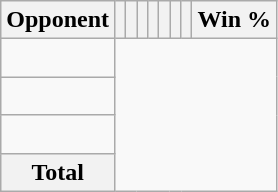<table class="wikitable sortable collapsible collapsed" style="text-align: center;">
<tr>
<th>Opponent</th>
<th></th>
<th></th>
<th></th>
<th></th>
<th></th>
<th></th>
<th></th>
<th>Win %</th>
</tr>
<tr>
<td align="left"><br></td>
</tr>
<tr>
<td align="left"><br></td>
</tr>
<tr>
<td align="left"><br></td>
</tr>
<tr class="sortbottom">
<th>Total<br></th>
</tr>
</table>
